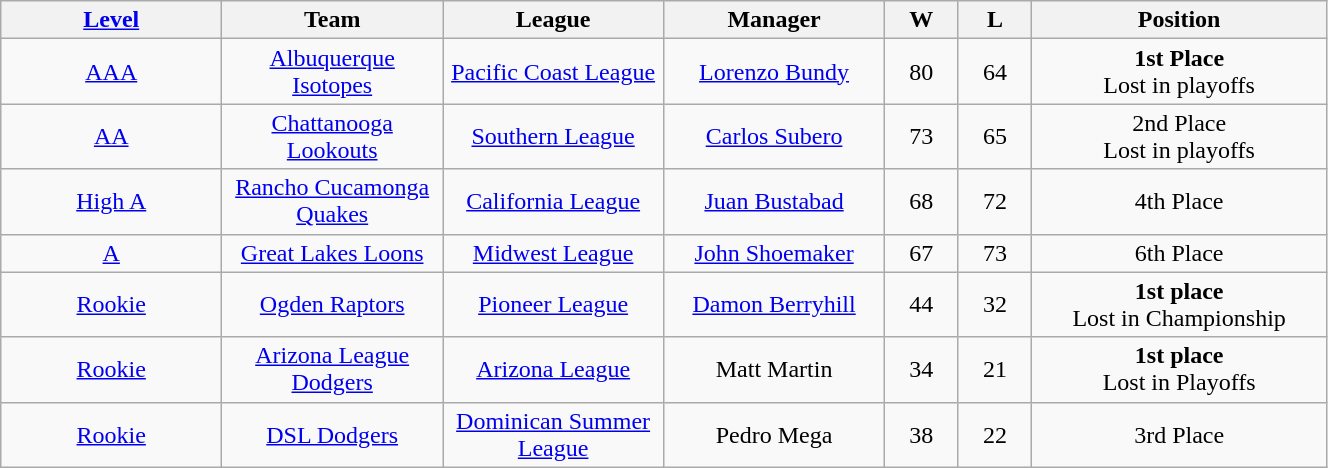<table class="wikitable" style="width:70%; text-align:center;">
<tr>
<th style="width:15%;"><a href='#'>Level</a></th>
<th style="width:15%;">Team</th>
<th style="width:15%;">League</th>
<th style="width:15%;">Manager</th>
<th style="width:5%;">W</th>
<th style="width:5%;">L</th>
<th style="width:20%;">Position</th>
</tr>
<tr>
<td><a href='#'>AAA</a></td>
<td><a href='#'>Albuquerque Isotopes</a></td>
<td><a href='#'>Pacific Coast League</a></td>
<td><a href='#'>Lorenzo Bundy</a></td>
<td>80</td>
<td>64</td>
<td><strong>1st Place</strong> <br>Lost in playoffs</td>
</tr>
<tr>
<td><a href='#'>AA</a></td>
<td><a href='#'>Chattanooga Lookouts</a></td>
<td><a href='#'>Southern League</a></td>
<td><a href='#'>Carlos Subero</a></td>
<td>73</td>
<td>65</td>
<td>2nd Place<br>Lost in playoffs</td>
</tr>
<tr>
<td><a href='#'>High A</a></td>
<td><a href='#'>Rancho Cucamonga Quakes</a></td>
<td><a href='#'>California League</a></td>
<td><a href='#'>Juan Bustabad</a></td>
<td>68</td>
<td>72</td>
<td>4th Place</td>
</tr>
<tr>
<td><a href='#'>A</a></td>
<td><a href='#'>Great Lakes Loons</a></td>
<td><a href='#'>Midwest League</a></td>
<td><a href='#'>John Shoemaker</a></td>
<td>67</td>
<td>73</td>
<td>6th Place</td>
</tr>
<tr>
<td><a href='#'>Rookie</a></td>
<td><a href='#'>Ogden Raptors</a></td>
<td><a href='#'>Pioneer League</a></td>
<td><a href='#'>Damon Berryhill</a></td>
<td>44</td>
<td>32</td>
<td><strong>1st place</strong> <br>Lost in Championship</td>
</tr>
<tr>
<td><a href='#'>Rookie</a></td>
<td><a href='#'>Arizona League Dodgers</a></td>
<td><a href='#'>Arizona League</a></td>
<td>Matt Martin</td>
<td>34</td>
<td>21</td>
<td><strong>1st place</strong> <br> Lost in Playoffs</td>
</tr>
<tr>
<td><a href='#'>Rookie</a></td>
<td><a href='#'>DSL Dodgers</a></td>
<td><a href='#'>Dominican Summer League</a></td>
<td>Pedro Mega</td>
<td>38</td>
<td>22</td>
<td>3rd Place</td>
</tr>
</table>
